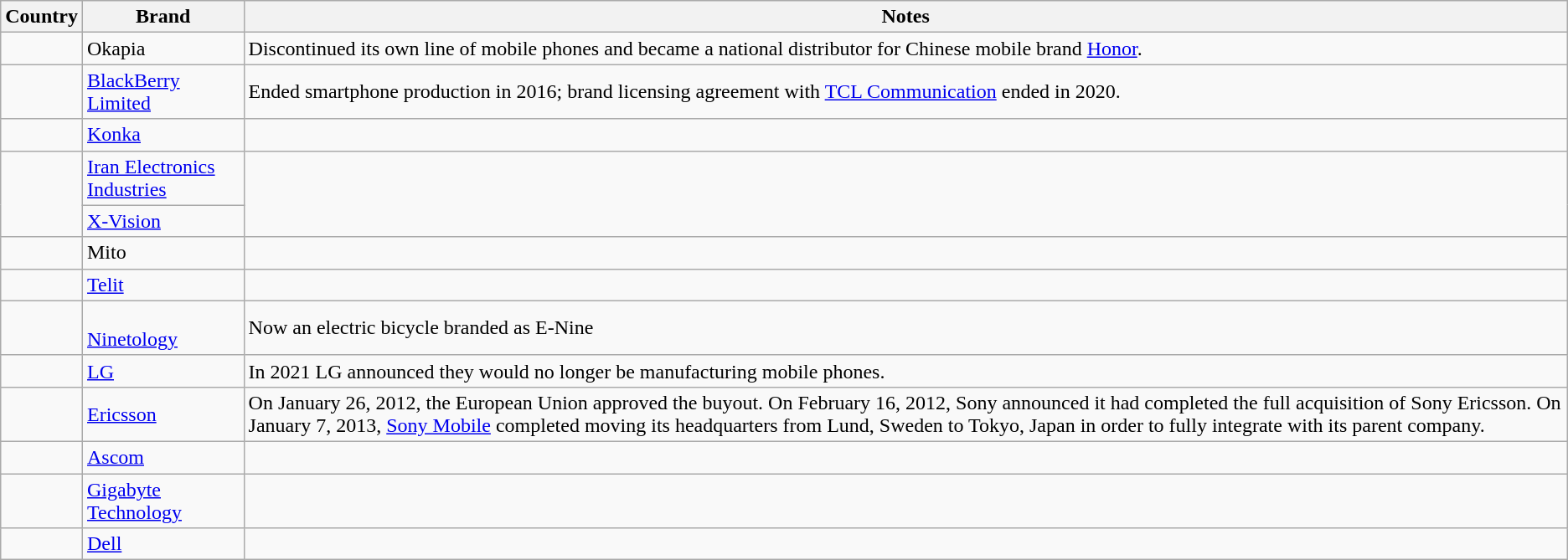<table class="wikitable sortable">
<tr>
<th>Country</th>
<th>Brand</th>
<th>Notes</th>
</tr>
<tr>
<td></td>
<td>Okapia</td>
<td>Discontinued its own line of mobile phones and became a national distributor for Chinese mobile brand <a href='#'>Honor</a>.</td>
</tr>
<tr>
<td></td>
<td><a href='#'>BlackBerry Limited</a></td>
<td>Ended smartphone production in 2016; brand licensing agreement with <a href='#'>TCL Communication</a> ended in 2020.</td>
</tr>
<tr>
<td></td>
<td><a href='#'>Konka</a></td>
<td></td>
</tr>
<tr>
<td rowspan="2"></td>
<td><a href='#'>Iran Electronics Industries</a></td>
</tr>
<tr>
<td><a href='#'>X-Vision</a></td>
</tr>
<tr>
<td></td>
<td>Mito</td>
<td></td>
</tr>
<tr>
<td></td>
<td><a href='#'>Telit</a></td>
<td></td>
</tr>
<tr>
<td></td>
<td><br><a href='#'>Ninetology</a></td>
<td>Now an electric bicycle branded as E-Nine</td>
</tr>
<tr>
<td></td>
<td><a href='#'>LG</a></td>
<td>In 2021 LG announced they would no longer be manufacturing mobile phones.</td>
</tr>
<tr>
<td></td>
<td><a href='#'>Ericsson</a></td>
<td>On January 26, 2012, the European Union approved the buyout. On February 16, 2012, Sony announced it had completed the full acquisition of Sony Ericsson. On January 7, 2013, <a href='#'>Sony Mobile</a> completed moving its headquarters from Lund, Sweden to Tokyo, Japan in order to fully integrate with its parent company.</td>
</tr>
<tr>
<td></td>
<td><a href='#'>Ascom</a></td>
<td></td>
</tr>
<tr>
<td></td>
<td><a href='#'>Gigabyte Technology</a></td>
<td></td>
</tr>
<tr>
<td></td>
<td><a href='#'>Dell</a></td>
<td></td>
</tr>
</table>
